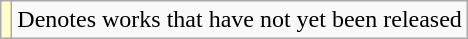<table class="wikitable">
<tr>
<td style="background:#FFFFCC;"></td>
<td>Denotes works that have not yet been released</td>
</tr>
</table>
